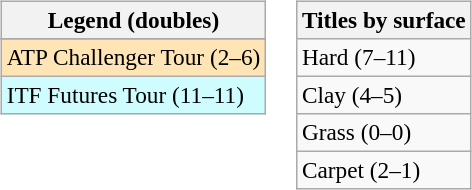<table>
<tr valign=top>
<td><br><table class=wikitable style=font-size:97%>
<tr>
<th>Legend (doubles)</th>
</tr>
<tr bgcolor=e5d1cb>
</tr>
<tr bgcolor=moccasin>
<td>ATP Challenger Tour (2–6)</td>
</tr>
<tr bgcolor=cffcff>
<td>ITF Futures Tour (11–11)</td>
</tr>
</table>
</td>
<td><br><table class=wikitable style=font-size:97%>
<tr>
<th>Titles by surface</th>
</tr>
<tr>
<td>Hard (7–11)</td>
</tr>
<tr>
<td>Clay (4–5)</td>
</tr>
<tr>
<td>Grass (0–0)</td>
</tr>
<tr>
<td>Carpet (2–1)</td>
</tr>
</table>
</td>
</tr>
</table>
